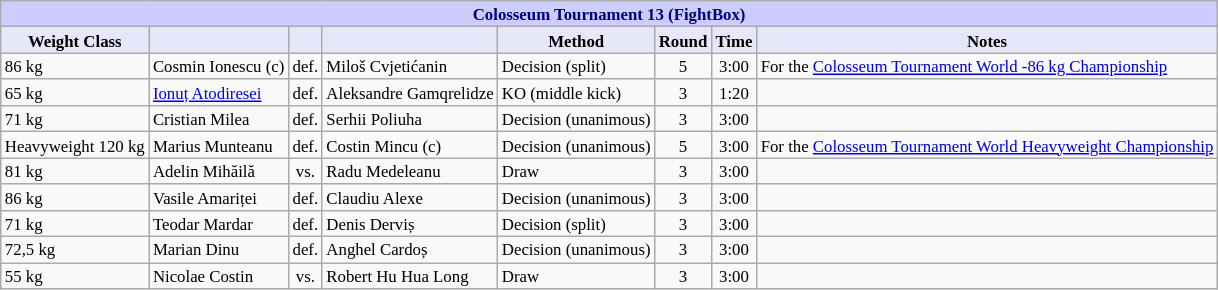<table class="wikitable" style="font-size: 70%;">
<tr>
<th colspan="8" style="background-color: #ccf; color: #000080; text-align: center;"><strong>Colosseum Tournament 13 (FightBox)</strong></th>
</tr>
<tr>
<th colspan="1" style="background-color: #E6E8FA; color: #000000; text-align: center;">Weight Class</th>
<th colspan="1" style="background-color: #E6E8FA; color: #000000; text-align: center;"></th>
<th colspan="1" style="background-color: #E6E8FA; color: #000000; text-align: center;"></th>
<th colspan="1" style="background-color: #E6E8FA; color: #000000; text-align: center;"></th>
<th colspan="1" style="background-color: #E6E8FA; color: #000000; text-align: center;">Method</th>
<th colspan="1" style="background-color: #E6E8FA; color: #000000; text-align: center;">Round</th>
<th colspan="1" style="background-color: #E6E8FA; color: #000000; text-align: center;">Time</th>
<th colspan="1" style="background-color: #E6E8FA; color: #000000; text-align: center;">Notes</th>
</tr>
<tr>
<td>86 kg</td>
<td> Cosmin Ionescu (c)</td>
<td align=center>def.</td>
<td> Miloš Cvjetićanin</td>
<td>Decision (split)</td>
<td align=center>5</td>
<td align=center>3:00</td>
<td>For the <a href='#'>Colosseum Tournament World -86 kg Championship</a></td>
</tr>
<tr>
<td>65 kg</td>
<td> <a href='#'>Ionuț Atodiresei</a></td>
<td align=center>def.</td>
<td> Aleksandre Gamqrelidze</td>
<td>KO (middle kick)</td>
<td align=center>3</td>
<td align=center>1:20</td>
<td></td>
</tr>
<tr>
<td>71 kg</td>
<td> Cristian Milea</td>
<td align=center>def.</td>
<td> Serhii Poliuha</td>
<td>Decision (unanimous)</td>
<td align=center>3</td>
<td align=center>3:00</td>
<td></td>
</tr>
<tr>
<td>Heavyweight 120 kg</td>
<td> Marius Munteanu</td>
<td align=center>def.</td>
<td> Costin Mincu (c)</td>
<td>Decision (unanimous)</td>
<td align=center>5</td>
<td align=center>3:00</td>
<td>For the <a href='#'>Colosseum Tournament World Heavyweight Championship</a></td>
</tr>
<tr>
<td>81 kg</td>
<td> Adelin Mihăilă</td>
<td align=center>vs.</td>
<td> Radu Medeleanu</td>
<td>Draw</td>
<td align=center>3</td>
<td align=center>3:00</td>
</tr>
<tr>
<td>86 kg</td>
<td> Vasile Amariței</td>
<td align=center>def.</td>
<td> Claudiu Alexe</td>
<td>Decision (unanimous)</td>
<td align=center>3</td>
<td align=center>3:00</td>
<td></td>
</tr>
<tr>
<td>71 kg</td>
<td> Teodar Mardar</td>
<td align=center>def.</td>
<td> Denis Derviș</td>
<td>Decision (split)</td>
<td align=center>3</td>
<td align=center>3:00</td>
<td></td>
</tr>
<tr>
<td>72,5 kg</td>
<td> Marian Dinu</td>
<td align=center>def.</td>
<td> Anghel Cardoș</td>
<td>Decision (unanimous)</td>
<td align=center>3</td>
<td align=center>3:00</td>
<td></td>
</tr>
<tr>
<td>55 kg</td>
<td> Nicolae Costin</td>
<td align=center>vs.</td>
<td> Robert Hu Hua Long</td>
<td>Draw</td>
<td align=center>3</td>
<td align=center>3:00</td>
<td></td>
</tr>
</table>
